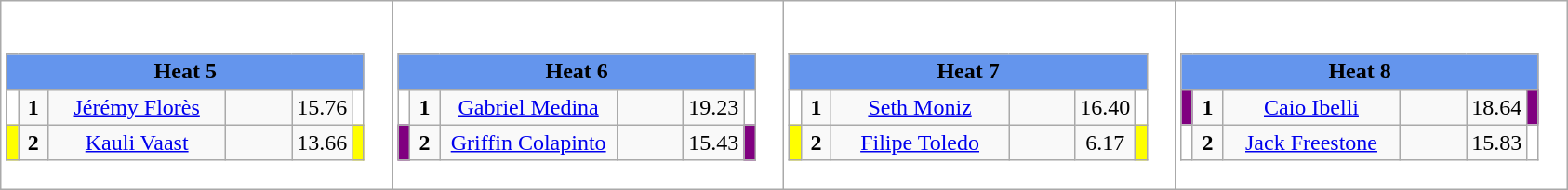<table class="wikitable" style="background:#fff;">
<tr>
<td><div><br><table class="wikitable">
<tr>
<td colspan="6"  style="text-align:center; background:#6495ed;"><strong>Heat 5</strong></td>
</tr>
<tr>
<td style="width:01px; background: #fff;"></td>
<td style="width:14px; text-align:center;"><strong>1</strong></td>
<td style="width:120px; text-align:center;"><a href='#'>Jérémy Florès</a></td>
<td style="width:40px; text-align:center;"></td>
<td style="width:20px; text-align:center;">15.76</td>
<td style="width:01px; background: #fff;"></td>
</tr>
<tr>
<td style="width:01px; background: #ff0;"></td>
<td style="width:14px; text-align:center;"><strong>2</strong></td>
<td style="width:120px; text-align:center;"><a href='#'>Kauli Vaast</a></td>
<td style="width:40px; text-align:center;"></td>
<td style="width:20px; text-align:center;">13.66</td>
<td style="width:01px; background: #ff0;"></td>
</tr>
</table>
</div></td>
<td><div><br><table class="wikitable">
<tr>
<td colspan="6"  style="text-align:center; background:#6495ed;"><strong>Heat 6</strong></td>
</tr>
<tr>
<td style="width:01px; background: #fff;"></td>
<td style="width:14px; text-align:center;"><strong>1</strong></td>
<td style="width:120px; text-align:center;"><a href='#'>Gabriel Medina</a></td>
<td style="width:40px; text-align:center;"></td>
<td style="width:20px; text-align:center;">19.23</td>
<td style="width:01px; background: #fff;"></td>
</tr>
<tr>
<td style="width:01px; background: #800080;"></td>
<td style="width:14px; text-align:center;"><strong>2</strong></td>
<td style="width:120px; text-align:center;"><a href='#'>Griffin Colapinto</a></td>
<td style="width:40px; text-align:center;"></td>
<td style="width:20px; text-align:center;">15.43</td>
<td style="width:01px; background: #800080;"></td>
</tr>
</table>
</div></td>
<td><div><br><table class="wikitable">
<tr>
<td colspan="6"  style="text-align:center; background:#6495ed;"><strong>Heat 7</strong></td>
</tr>
<tr>
<td style="width:01px; background: #fff;"></td>
<td style="width:14px; text-align:center;"><strong>1</strong></td>
<td style="width:120px; text-align:center;"><a href='#'>Seth Moniz</a></td>
<td style="width:40px; text-align:center;"></td>
<td style="width:20px; text-align:center;">16.40</td>
<td style="width:01px; background: #fff;"></td>
</tr>
<tr>
<td style="width:01px; background: #ff0;"></td>
<td style="width:14px; text-align:center;"><strong>2</strong></td>
<td style="width:120px; text-align:center;"><a href='#'>Filipe Toledo</a></td>
<td style="width:40px; text-align:center;"></td>
<td style="width:20px; text-align:center;">6.17</td>
<td style="width:01px; background: #ff0;"></td>
</tr>
</table>
</div></td>
<td><div><br><table class="wikitable">
<tr>
<td colspan="6"  style="text-align:center; background:#6495ed;"><strong>Heat 8</strong></td>
</tr>
<tr>
<td style="width:01px; background: #800080;"></td>
<td style="width:14px; text-align:center;"><strong>1</strong></td>
<td style="width:120px; text-align:center;"><a href='#'>Caio Ibelli</a></td>
<td style="width:40px; text-align:center;"></td>
<td style="width:20px; text-align:center;">18.64</td>
<td style="width:01px; background: #800080;"></td>
</tr>
<tr>
<td style="width:01px; background: #fff;"></td>
<td style="width:14px; text-align:center;"><strong>2</strong></td>
<td style="width:120px; text-align:center;"><a href='#'>Jack Freestone</a></td>
<td style="width:40px; text-align:center;"></td>
<td style="width:20px; text-align:center;">15.83</td>
<td style="width:01px; background: #fff;"></td>
</tr>
</table>
</div></td>
</tr>
</table>
